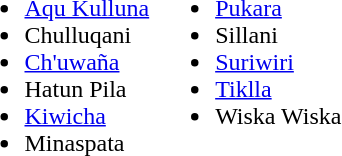<table>
<tr valign="top">
<td><br><ul><li><a href='#'>Aqu Kulluna</a></li><li>Chulluqani</li><li><a href='#'>Ch'uwaña</a></li><li>Hatun Pila</li><li><a href='#'>Kiwicha</a></li><li>Minaspata</li></ul></td>
<td><br><ul><li><a href='#'>Pukara</a></li><li>Sillani</li><li><a href='#'>Suriwiri</a></li><li><a href='#'>Tiklla</a></li><li>Wiska Wiska</li></ul></td>
</tr>
</table>
